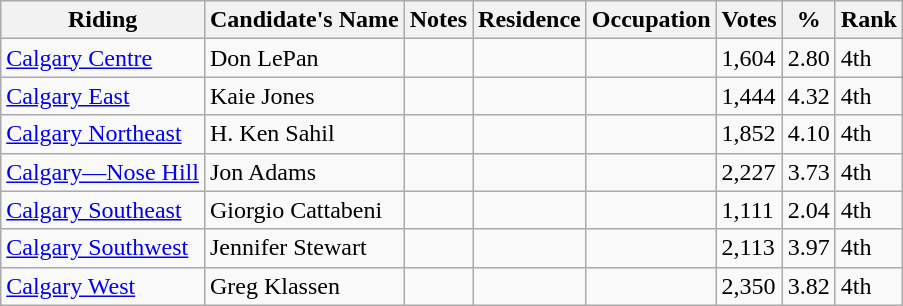<table class="wikitable sortable">
<tr>
<th>Riding<br></th>
<th>Candidate's Name</th>
<th>Notes</th>
<th>Residence</th>
<th>Occupation</th>
<th>Votes</th>
<th>%</th>
<th>Rank</th>
</tr>
<tr>
<td><a href='#'>Calgary Centre</a></td>
<td>Don LePan</td>
<td></td>
<td></td>
<td></td>
<td>1,604</td>
<td>2.80</td>
<td>4th</td>
</tr>
<tr>
<td><a href='#'>Calgary East</a></td>
<td>Kaie Jones</td>
<td></td>
<td></td>
<td></td>
<td>1,444</td>
<td>4.32</td>
<td>4th</td>
</tr>
<tr>
<td><a href='#'>Calgary Northeast</a></td>
<td>H. Ken Sahil</td>
<td></td>
<td></td>
<td></td>
<td>1,852</td>
<td>4.10</td>
<td>4th</td>
</tr>
<tr>
<td><a href='#'>Calgary—Nose Hill</a></td>
<td>Jon Adams</td>
<td></td>
<td></td>
<td></td>
<td>2,227</td>
<td>3.73</td>
<td>4th</td>
</tr>
<tr>
<td><a href='#'>Calgary Southeast</a></td>
<td>Giorgio Cattabeni</td>
<td></td>
<td></td>
<td></td>
<td>1,111</td>
<td>2.04</td>
<td>4th</td>
</tr>
<tr>
<td><a href='#'>Calgary Southwest</a></td>
<td>Jennifer Stewart</td>
<td></td>
<td></td>
<td></td>
<td>2,113</td>
<td>3.97</td>
<td>4th</td>
</tr>
<tr>
<td><a href='#'>Calgary West</a></td>
<td>Greg Klassen</td>
<td></td>
<td></td>
<td></td>
<td>2,350</td>
<td>3.82</td>
<td>4th</td>
</tr>
</table>
